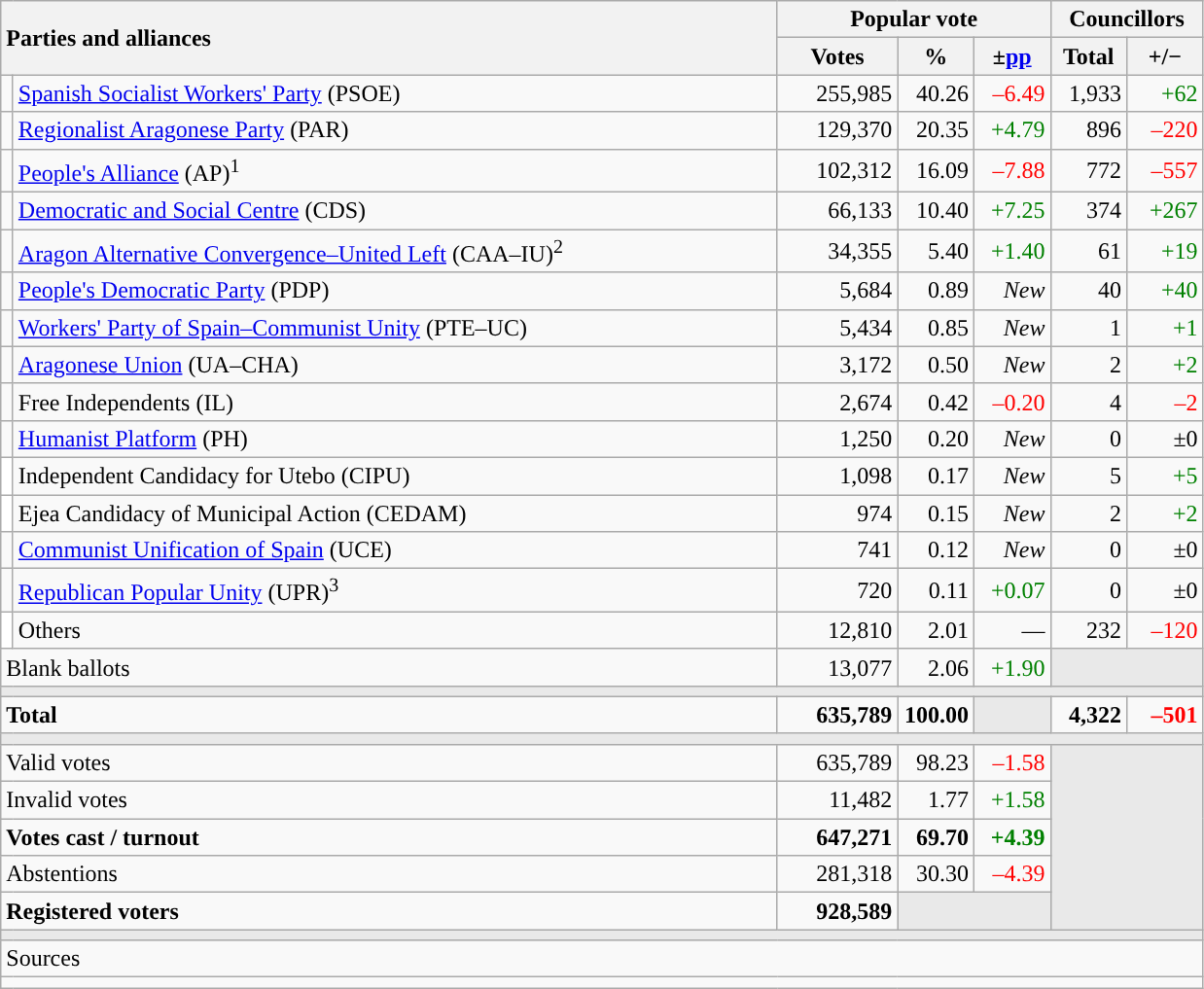<table class="wikitable" style="text-align:right;">
<tr>
<th style="text-align:left;" rowspan="2" colspan="2" width="525">Parties and alliances</th>
<th colspan="3">Popular vote</th>
<th colspan="2">Councillors</th>
</tr>
<tr>
<th width="75">Votes</th>
<th width="45">%</th>
<th width="45">±<a href='#'>pp</a></th>
<th width="45">Total</th>
<th width="45">+/−</th>
</tr>
<tr>
<td width="1" style="color:inherit;background:"></td>
<td align="left"><a href='#'>Spanish Socialist Workers' Party</a> (PSOE)</td>
<td>255,985</td>
<td>40.26</td>
<td style="color:red;">–6.49</td>
<td>1,933</td>
<td style="color:green;">+62</td>
</tr>
<tr>
<td style="color:inherit;background:"></td>
<td align="left"><a href='#'>Regionalist Aragonese Party</a> (PAR)</td>
<td>129,370</td>
<td>20.35</td>
<td style="color:green;">+4.79</td>
<td>896</td>
<td style="color:red;">–220</td>
</tr>
<tr>
<td style="color:inherit;background:"></td>
<td align="left"><a href='#'>People's Alliance</a> (AP)<sup>1</sup></td>
<td>102,312</td>
<td>16.09</td>
<td style="color:red;">–7.88</td>
<td>772</td>
<td style="color:red;">–557</td>
</tr>
<tr>
<td style="color:inherit;background:"></td>
<td align="left"><a href='#'>Democratic and Social Centre</a> (CDS)</td>
<td>66,133</td>
<td>10.40</td>
<td style="color:green;">+7.25</td>
<td>374</td>
<td style="color:green;">+267</td>
</tr>
<tr>
<td style="color:inherit;background:"></td>
<td align="left"><a href='#'>Aragon Alternative Convergence–United Left</a> (CAA–IU)<sup>2</sup></td>
<td>34,355</td>
<td>5.40</td>
<td style="color:green;">+1.40</td>
<td>61</td>
<td style="color:green;">+19</td>
</tr>
<tr>
<td style="color:inherit;background:"></td>
<td align="left"><a href='#'>People's Democratic Party</a> (PDP)</td>
<td>5,684</td>
<td>0.89</td>
<td><em>New</em></td>
<td>40</td>
<td style="color:green;">+40</td>
</tr>
<tr>
<td style="color:inherit;background:"></td>
<td align="left"><a href='#'>Workers' Party of Spain–Communist Unity</a> (PTE–UC)</td>
<td>5,434</td>
<td>0.85</td>
<td><em>New</em></td>
<td>1</td>
<td style="color:green;">+1</td>
</tr>
<tr>
<td style="color:inherit;background:"></td>
<td align="left"><a href='#'>Aragonese Union</a> (UA–CHA)</td>
<td>3,172</td>
<td>0.50</td>
<td><em>New</em></td>
<td>2</td>
<td style="color:green;">+2</td>
</tr>
<tr>
<td style="color:inherit;background:"></td>
<td align="left">Free Independents (IL)</td>
<td>2,674</td>
<td>0.42</td>
<td style="color:red;">–0.20</td>
<td>4</td>
<td style="color:red;">–2</td>
</tr>
<tr>
<td style="color:inherit;background:"></td>
<td align="left"><a href='#'>Humanist Platform</a> (PH)</td>
<td>1,250</td>
<td>0.20</td>
<td><em>New</em></td>
<td>0</td>
<td>±0</td>
</tr>
<tr>
<td bgcolor="white"></td>
<td align="left">Independent Candidacy for Utebo (CIPU)</td>
<td>1,098</td>
<td>0.17</td>
<td><em>New</em></td>
<td>5</td>
<td style="color:green;">+5</td>
</tr>
<tr>
<td bgcolor="white"></td>
<td align="left">Ejea Candidacy of Municipal Action (CEDAM)</td>
<td>974</td>
<td>0.15</td>
<td><em>New</em></td>
<td>2</td>
<td style="color:green;">+2</td>
</tr>
<tr>
<td style="color:inherit;background:"></td>
<td align="left"><a href='#'>Communist Unification of Spain</a> (UCE)</td>
<td>741</td>
<td>0.12</td>
<td><em>New</em></td>
<td>0</td>
<td>±0</td>
</tr>
<tr>
<td style="color:inherit;background:"></td>
<td align="left"><a href='#'>Republican Popular Unity</a> (UPR)<sup>3</sup></td>
<td>720</td>
<td>0.11</td>
<td style="color:green;">+0.07</td>
<td>0</td>
<td>±0</td>
</tr>
<tr>
<td bgcolor="white"></td>
<td align="left">Others</td>
<td>12,810</td>
<td>2.01</td>
<td>—</td>
<td>232</td>
<td style="color:red;">–120</td>
</tr>
<tr>
<td align="left" colspan="2">Blank ballots</td>
<td>13,077</td>
<td>2.06</td>
<td style="color:green;">+1.90</td>
<td bgcolor="#E9E9E9" colspan="2"></td>
</tr>
<tr>
<td colspan="7" bgcolor="#E9E9E9"></td>
</tr>
<tr style="font-weight:bold;">
<td align="left" colspan="2">Total</td>
<td>635,789</td>
<td>100.00</td>
<td bgcolor="#E9E9E9"></td>
<td>4,322</td>
<td style="color:red;">–501</td>
</tr>
<tr>
<td colspan="7" bgcolor="#E9E9E9"></td>
</tr>
<tr>
<td align="left" colspan="2">Valid votes</td>
<td>635,789</td>
<td>98.23</td>
<td style="color:red;">–1.58</td>
<td bgcolor="#E9E9E9" colspan="2" rowspan="5"></td>
</tr>
<tr>
<td align="left" colspan="2">Invalid votes</td>
<td>11,482</td>
<td>1.77</td>
<td style="color:green;">+1.58</td>
</tr>
<tr style="font-weight:bold;">
<td align="left" colspan="2">Votes cast / turnout</td>
<td>647,271</td>
<td>69.70</td>
<td style="color:green;">+4.39</td>
</tr>
<tr>
<td align="left" colspan="2">Abstentions</td>
<td>281,318</td>
<td>30.30</td>
<td style="color:red;">–4.39</td>
</tr>
<tr style="font-weight:bold;">
<td align="left" colspan="2">Registered voters</td>
<td>928,589</td>
<td bgcolor="#E9E9E9" colspan="2"></td>
</tr>
<tr>
<td colspan="7" bgcolor="#E9E9E9"></td>
</tr>
<tr>
<td align="left" colspan="7">Sources</td>
</tr>
<tr>
<td colspan="7" style="text-align:left; max-width:790px;"></td>
</tr>
</table>
